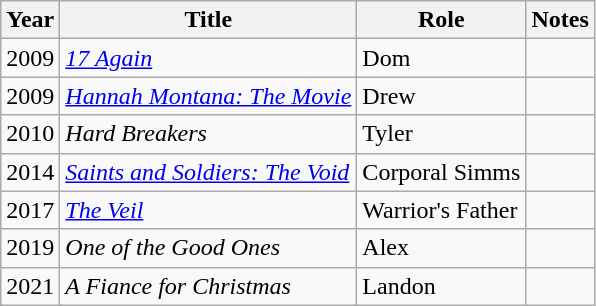<table class="wikitable sortable">
<tr>
<th>Year</th>
<th>Title</th>
<th>Role</th>
<th>Notes</th>
</tr>
<tr>
<td>2009</td>
<td><em><a href='#'>17 Again</a></em></td>
<td>Dom</td>
<td></td>
</tr>
<tr>
<td>2009</td>
<td><em><a href='#'>Hannah Montana: The Movie</a></em></td>
<td>Drew</td>
<td></td>
</tr>
<tr>
<td>2010</td>
<td><em>Hard Breakers</em></td>
<td>Tyler</td>
<td></td>
</tr>
<tr>
<td>2014</td>
<td><em><a href='#'>Saints and Soldiers: The Void</a> </em></td>
<td>Corporal Simms</td>
<td></td>
</tr>
<tr>
<td>2017</td>
<td><em><a href='#'>The Veil</a></em></td>
<td>Warrior's Father</td>
<td></td>
</tr>
<tr>
<td>2019</td>
<td><em>One of the Good Ones</em></td>
<td>Alex</td>
<td></td>
</tr>
<tr>
<td>2021</td>
<td><em>A Fiance for Christmas</em></td>
<td>Landon</td>
<td></td>
</tr>
</table>
